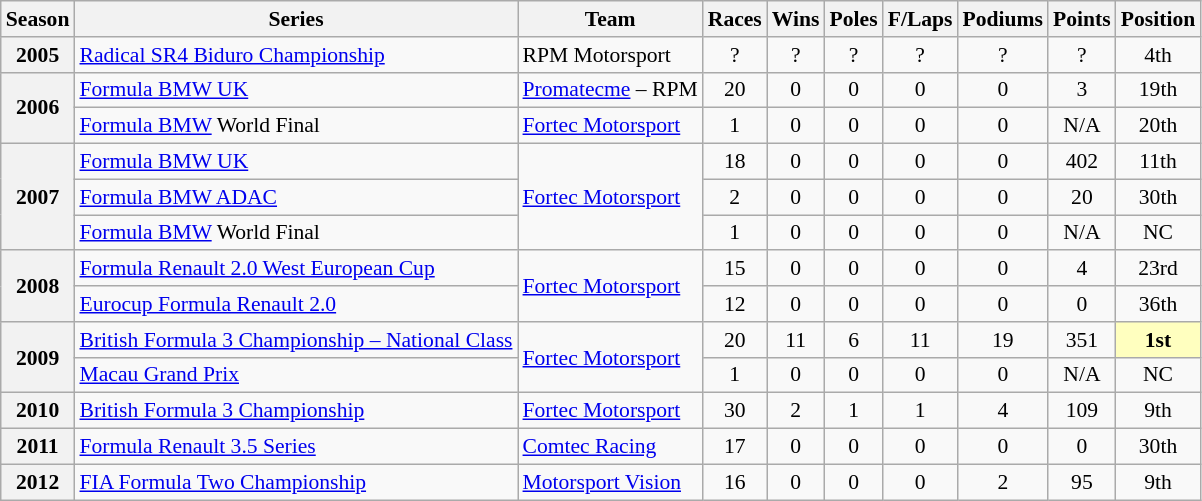<table class="wikitable" style="font-size: 90%; text-align:center">
<tr>
<th>Season</th>
<th>Series</th>
<th>Team</th>
<th>Races</th>
<th>Wins</th>
<th>Poles</th>
<th>F/Laps</th>
<th>Podiums</th>
<th>Points</th>
<th>Position</th>
</tr>
<tr>
<th>2005</th>
<td align=left><a href='#'>Radical SR4 Biduro Championship</a></td>
<td align=left>RPM Motorsport</td>
<td>?</td>
<td>?</td>
<td>?</td>
<td>?</td>
<td>?</td>
<td>?</td>
<td>4th</td>
</tr>
<tr>
<th rowspan=2>2006</th>
<td align=left><a href='#'>Formula BMW UK</a></td>
<td align=left><a href='#'>Promatecme</a> – RPM</td>
<td>20</td>
<td>0</td>
<td>0</td>
<td>0</td>
<td>0</td>
<td>3</td>
<td>19th</td>
</tr>
<tr>
<td align=left><a href='#'>Formula BMW</a> World Final</td>
<td align=left><a href='#'>Fortec Motorsport</a></td>
<td>1</td>
<td>0</td>
<td>0</td>
<td>0</td>
<td>0</td>
<td>N/A</td>
<td>20th</td>
</tr>
<tr>
<th rowspan=3>2007</th>
<td align=left><a href='#'>Formula BMW UK</a></td>
<td rowspan=3 align=left><a href='#'>Fortec Motorsport</a></td>
<td>18</td>
<td>0</td>
<td>0</td>
<td>0</td>
<td>0</td>
<td>402</td>
<td>11th</td>
</tr>
<tr>
<td align=left><a href='#'>Formula BMW ADAC</a></td>
<td>2</td>
<td>0</td>
<td>0</td>
<td>0</td>
<td>0</td>
<td>20</td>
<td>30th</td>
</tr>
<tr>
<td align=left><a href='#'>Formula BMW</a> World Final</td>
<td>1</td>
<td>0</td>
<td>0</td>
<td>0</td>
<td>0</td>
<td>N/A</td>
<td>NC</td>
</tr>
<tr>
<th rowspan=2>2008</th>
<td align=left><a href='#'>Formula Renault 2.0 West European Cup</a></td>
<td align=left rowspan=2><a href='#'>Fortec Motorsport</a></td>
<td>15</td>
<td>0</td>
<td>0</td>
<td>0</td>
<td>0</td>
<td>4</td>
<td>23rd</td>
</tr>
<tr>
<td align=left><a href='#'>Eurocup Formula Renault 2.0</a></td>
<td>12</td>
<td>0</td>
<td>0</td>
<td>0</td>
<td>0</td>
<td>0</td>
<td>36th</td>
</tr>
<tr>
<th rowspan=2>2009</th>
<td align=left nowrap><a href='#'>British Formula 3 Championship – National Class</a></td>
<td align=left rowspan=2><a href='#'>Fortec Motorsport</a></td>
<td>20</td>
<td>11</td>
<td>6</td>
<td>11</td>
<td>19</td>
<td>351</td>
<td align="center" style="background:#FFFFBF;"><strong>1st</strong></td>
</tr>
<tr>
<td align=left><a href='#'>Macau Grand Prix</a></td>
<td>1</td>
<td>0</td>
<td>0</td>
<td>0</td>
<td>0</td>
<td>N/A</td>
<td>NC</td>
</tr>
<tr>
<th>2010</th>
<td align=left><a href='#'>British Formula 3 Championship</a></td>
<td align=left><a href='#'>Fortec Motorsport</a></td>
<td>30</td>
<td>2</td>
<td>1</td>
<td>1</td>
<td>4</td>
<td>109</td>
<td>9th</td>
</tr>
<tr>
<th>2011</th>
<td align=left><a href='#'>Formula Renault 3.5 Series</a></td>
<td align=left><a href='#'>Comtec Racing</a></td>
<td>17</td>
<td>0</td>
<td>0</td>
<td>0</td>
<td>0</td>
<td>0</td>
<td>30th</td>
</tr>
<tr>
<th>2012</th>
<td align=left><a href='#'>FIA Formula Two Championship</a></td>
<td align=left><a href='#'>Motorsport Vision</a></td>
<td>16</td>
<td>0</td>
<td>0</td>
<td>0</td>
<td>2</td>
<td>95</td>
<td>9th</td>
</tr>
</table>
